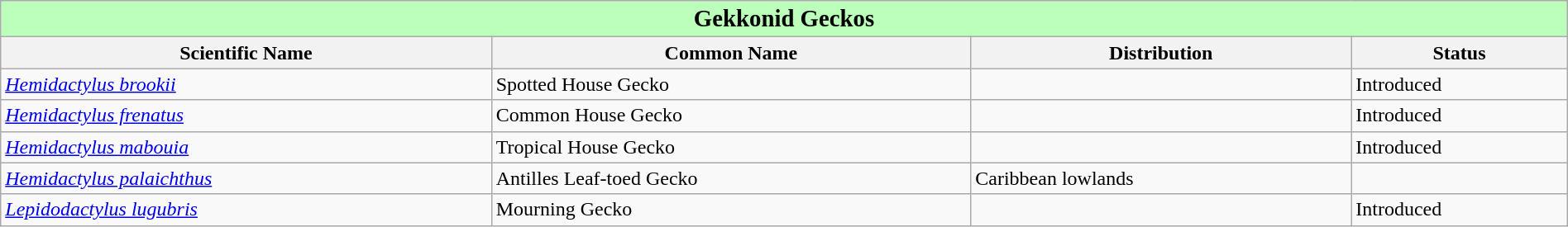<table class="wikitable" style="width:100%;">
<tr>
<td colspan="100%" align="center" bgcolor="#bbffbb"><big><strong>Gekkonid Geckos</strong></big></td>
</tr>
<tr>
<th>Scientific Name</th>
<th>Common Name</th>
<th>Distribution</th>
<th>Status</th>
</tr>
<tr>
<td><em><a href='#'>Hemidactylus brookii</a></em></td>
<td>Spotted House Gecko</td>
<td></td>
<td>Introduced</td>
</tr>
<tr>
<td><em><a href='#'>Hemidactylus frenatus</a></em></td>
<td>Common House Gecko</td>
<td></td>
<td>Introduced</td>
</tr>
<tr>
<td><em><a href='#'>Hemidactylus mabouia</a></em></td>
<td>Tropical House Gecko</td>
<td></td>
<td>Introduced</td>
</tr>
<tr>
<td><em><a href='#'>Hemidactylus palaichthus</a></em></td>
<td>Antilles Leaf-toed Gecko</td>
<td>Caribbean lowlands</td>
<td></td>
</tr>
<tr>
<td><em><a href='#'>Lepidodactylus lugubris</a></em></td>
<td>Mourning Gecko</td>
<td></td>
<td>Introduced</td>
</tr>
</table>
